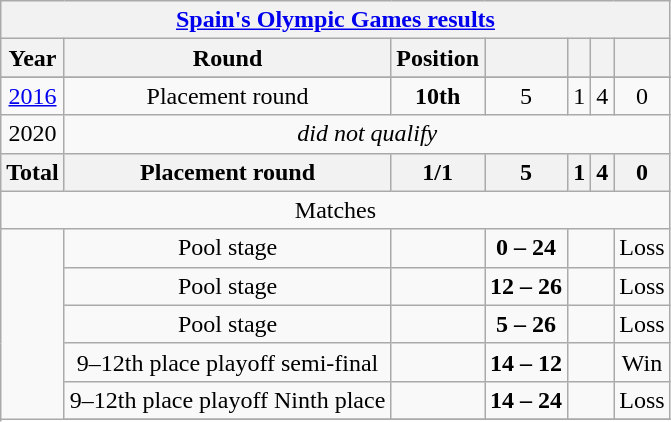<table class="wikitable" style="text-align: center;">
<tr>
<th colspan=7><a href='#'>Spain's Olympic Games results</a></th>
</tr>
<tr>
<th>Year</th>
<th>Round</th>
<th>Position</th>
<th></th>
<th></th>
<th></th>
<th></th>
</tr>
<tr>
</tr>
<tr>
<td> <a href='#'>2016</a></td>
<td>Placement round</td>
<td><strong>10th</strong></td>
<td>5</td>
<td>1</td>
<td>4</td>
<td>0</td>
</tr>
<tr>
<td> 2020</td>
<td colspan="6"><em>did not qualify</em></td>
</tr>
<tr>
<th>Total</th>
<th>Placement round</th>
<th>1/1</th>
<th>5</th>
<th>1</th>
<th>4</th>
<th>0</th>
</tr>
<tr>
<td colspan="7">Matches</td>
</tr>
<tr>
<td rowspan="6"></td>
<td>Pool stage</td>
<td align="left"></td>
<td align="center"><strong>0 – 24</strong></td>
<td colspan="2"></td>
<td>Loss</td>
</tr>
<tr>
<td>Pool stage</td>
<td align="left"></td>
<td align="center"><strong>12 – 26</strong></td>
<td align="left" colspan="2"></td>
<td>Loss</td>
</tr>
<tr>
<td>Pool stage</td>
<td align="left"></td>
<td align="center"><strong>5 – 26</strong></td>
<td align="left" colspan="2"></td>
<td>Loss</td>
</tr>
<tr>
<td>9–12th place playoff semi-final</td>
<td align="left"></td>
<td align="center"><strong>14 – 12</strong></td>
<td align="left" colspan="2"></td>
<td>Win</td>
</tr>
<tr>
<td>9–12th place playoff Ninth place</td>
<td align="left"></td>
<td align="center"><strong>14 – 24</strong></td>
<td align="left" colspan="2"></td>
<td>Loss</td>
</tr>
<tr>
</tr>
</table>
